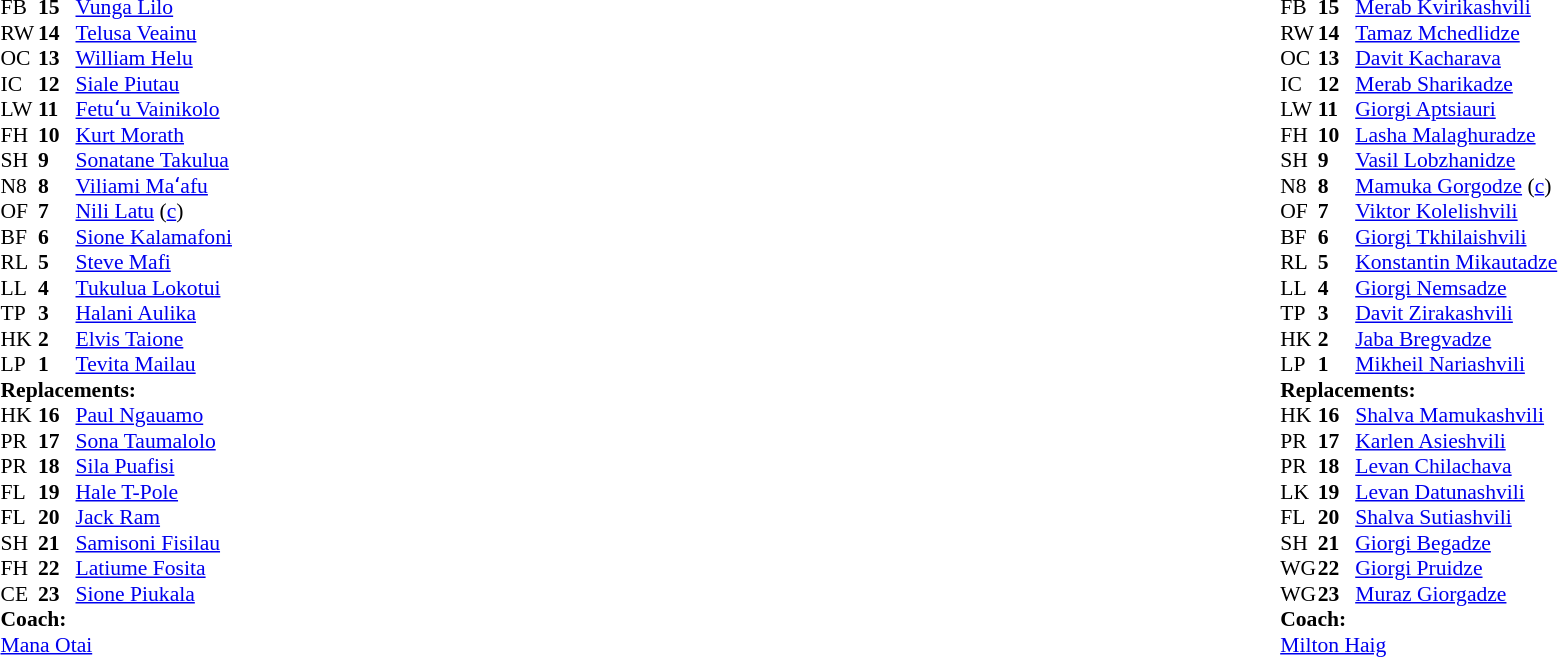<table style="width:100%">
<tr>
<td style="vertical-align:top; width:50%"><br><table style="font-size: 90%" cellspacing="0" cellpadding="0">
<tr>
<th width="25"></th>
<th width="25"></th>
</tr>
<tr>
<td>FB</td>
<td><strong>15</strong></td>
<td><a href='#'>Vunga Lilo</a></td>
</tr>
<tr>
<td>RW</td>
<td><strong>14</strong></td>
<td><a href='#'>Telusa Veainu</a></td>
</tr>
<tr>
<td>OC</td>
<td><strong>13</strong></td>
<td><a href='#'>William Helu</a></td>
<td></td>
<td></td>
</tr>
<tr>
<td>IC</td>
<td><strong>12</strong></td>
<td><a href='#'>Siale Piutau</a></td>
</tr>
<tr>
<td>LW</td>
<td><strong>11</strong></td>
<td><a href='#'>Fetuʻu Vainikolo</a></td>
</tr>
<tr>
<td>FH</td>
<td><strong>10</strong></td>
<td><a href='#'>Kurt Morath</a></td>
</tr>
<tr>
<td>SH</td>
<td><strong>9</strong></td>
<td><a href='#'>Sonatane Takulua</a></td>
</tr>
<tr>
<td>N8</td>
<td><strong>8</strong></td>
<td><a href='#'>Viliami Maʻafu</a></td>
</tr>
<tr>
<td>OF</td>
<td><strong>7</strong></td>
<td><a href='#'>Nili Latu</a> (<a href='#'>c</a>)</td>
<td></td>
<td></td>
</tr>
<tr>
<td>BF</td>
<td><strong>6</strong></td>
<td><a href='#'>Sione Kalamafoni</a></td>
</tr>
<tr>
<td>RL</td>
<td><strong>5</strong></td>
<td><a href='#'>Steve Mafi</a></td>
<td></td>
<td></td>
</tr>
<tr>
<td>LL</td>
<td><strong>4</strong></td>
<td><a href='#'>Tukulua Lokotui</a></td>
</tr>
<tr>
<td>TP</td>
<td><strong>3</strong></td>
<td><a href='#'>Halani Aulika</a></td>
<td></td>
<td></td>
</tr>
<tr>
<td>HK</td>
<td><strong>2</strong></td>
<td><a href='#'>Elvis Taione</a></td>
<td></td>
<td></td>
</tr>
<tr>
<td>LP</td>
<td><strong>1</strong></td>
<td><a href='#'>Tevita Mailau</a></td>
<td></td>
<td></td>
</tr>
<tr>
<td colspan=3><strong>Replacements:</strong></td>
</tr>
<tr>
<td>HK</td>
<td><strong>16</strong></td>
<td><a href='#'>Paul Ngauamo</a></td>
<td></td>
<td></td>
</tr>
<tr>
<td>PR</td>
<td><strong>17</strong></td>
<td><a href='#'>Sona Taumalolo</a></td>
<td></td>
<td></td>
</tr>
<tr>
<td>PR</td>
<td><strong>18</strong></td>
<td><a href='#'>Sila Puafisi</a></td>
<td></td>
<td></td>
</tr>
<tr>
<td>FL</td>
<td><strong>19</strong></td>
<td><a href='#'>Hale T-Pole</a></td>
<td></td>
<td></td>
</tr>
<tr>
<td>FL</td>
<td><strong>20</strong></td>
<td><a href='#'>Jack Ram</a></td>
<td></td>
<td></td>
</tr>
<tr>
<td>SH</td>
<td><strong>21</strong></td>
<td><a href='#'>Samisoni Fisilau</a></td>
</tr>
<tr>
<td>FH</td>
<td><strong>22</strong></td>
<td><a href='#'>Latiume Fosita</a></td>
</tr>
<tr>
<td>CE</td>
<td><strong>23</strong></td>
<td><a href='#'>Sione Piukala</a></td>
<td></td>
<td></td>
</tr>
<tr>
<td colspan=3><strong>Coach:</strong></td>
</tr>
<tr>
<td colspan="4"> <a href='#'>Mana Otai</a></td>
</tr>
</table>
</td>
<td style="vertical-align:top"></td>
<td style="vertical-align:top; width:50%"><br><table style="font-size: 90%" cellspacing="0" cellpadding="0" align="center">
<tr>
<th width="25"></th>
<th width="25"></th>
</tr>
<tr>
<td>FB</td>
<td><strong>15</strong></td>
<td><a href='#'>Merab Kvirikashvili</a></td>
<td></td>
</tr>
<tr>
<td>RW</td>
<td><strong>14</strong></td>
<td><a href='#'>Tamaz Mchedlidze</a></td>
</tr>
<tr>
<td>OC</td>
<td><strong>13</strong></td>
<td><a href='#'>Davit Kacharava</a></td>
</tr>
<tr>
<td>IC</td>
<td><strong>12</strong></td>
<td><a href='#'>Merab Sharikadze</a></td>
</tr>
<tr>
<td>LW</td>
<td><strong>11</strong></td>
<td><a href='#'>Giorgi Aptsiauri</a></td>
</tr>
<tr>
<td>FH</td>
<td><strong>10</strong></td>
<td><a href='#'>Lasha Malaghuradze</a></td>
</tr>
<tr>
<td>SH</td>
<td><strong>9</strong></td>
<td><a href='#'>Vasil Lobzhanidze</a></td>
<td></td>
<td></td>
</tr>
<tr>
<td>N8</td>
<td><strong>8</strong></td>
<td><a href='#'>Mamuka Gorgodze</a> (<a href='#'>c</a>)</td>
</tr>
<tr>
<td>OF</td>
<td><strong>7</strong></td>
<td><a href='#'>Viktor Kolelishvili</a></td>
</tr>
<tr>
<td>BF</td>
<td><strong>6</strong></td>
<td><a href='#'>Giorgi Tkhilaishvili</a></td>
<td></td>
<td></td>
</tr>
<tr>
<td>RL</td>
<td><strong>5</strong></td>
<td><a href='#'>Konstantin Mikautadze</a></td>
<td></td>
<td></td>
</tr>
<tr>
<td>LL</td>
<td><strong>4</strong></td>
<td><a href='#'>Giorgi Nemsadze</a></td>
</tr>
<tr>
<td>TP</td>
<td><strong>3</strong></td>
<td><a href='#'>Davit Zirakashvili</a></td>
<td></td>
<td></td>
</tr>
<tr>
<td>HK</td>
<td><strong>2</strong></td>
<td><a href='#'>Jaba Bregvadze</a></td>
<td></td>
<td></td>
</tr>
<tr>
<td>LP</td>
<td><strong>1</strong></td>
<td><a href='#'>Mikheil Nariashvili</a></td>
<td></td>
<td></td>
</tr>
<tr>
<td colspan=3><strong>Replacements:</strong></td>
</tr>
<tr>
<td>HK</td>
<td><strong>16</strong></td>
<td><a href='#'>Shalva Mamukashvili</a></td>
<td></td>
<td></td>
</tr>
<tr>
<td>PR</td>
<td><strong>17</strong></td>
<td><a href='#'>Karlen Asieshvili</a></td>
<td></td>
<td></td>
</tr>
<tr>
<td>PR</td>
<td><strong>18</strong></td>
<td><a href='#'>Levan Chilachava</a></td>
<td></td>
<td></td>
</tr>
<tr>
<td>LK</td>
<td><strong>19</strong></td>
<td><a href='#'>Levan Datunashvili</a></td>
<td></td>
<td></td>
</tr>
<tr>
<td>FL</td>
<td><strong>20</strong></td>
<td><a href='#'>Shalva Sutiashvili</a></td>
<td></td>
<td></td>
</tr>
<tr>
<td>SH</td>
<td><strong>21</strong></td>
<td><a href='#'>Giorgi Begadze</a></td>
<td></td>
<td></td>
</tr>
<tr>
<td>WG</td>
<td><strong>22</strong></td>
<td><a href='#'>Giorgi Pruidze</a></td>
</tr>
<tr>
<td>WG</td>
<td><strong>23</strong></td>
<td><a href='#'>Muraz Giorgadze</a></td>
</tr>
<tr>
<td colspan=3><strong>Coach:</strong></td>
</tr>
<tr>
<td colspan="4"> <a href='#'>Milton Haig</a></td>
</tr>
</table>
</td>
</tr>
</table>
